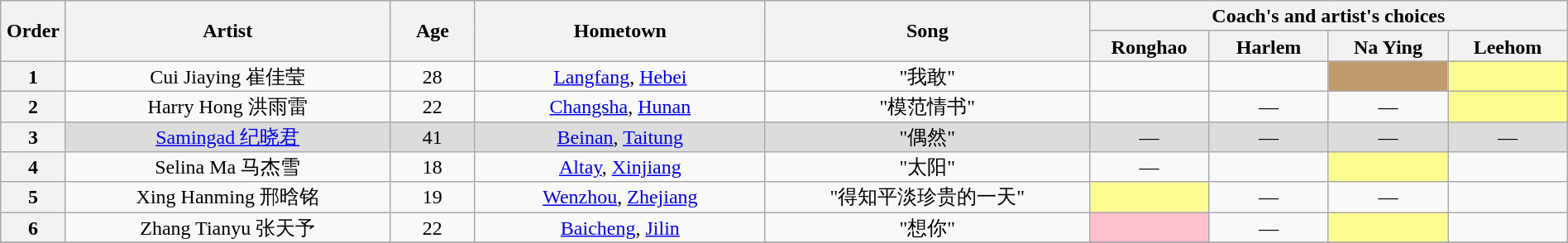<table class="wikitable" style="text-align:center; line-height:17px; width:100%;">
<tr>
<th scope="col" rowspan="2" style="width:02%;">Order</th>
<th scope="col" rowspan="2" style="width:19%;">Artist</th>
<th scope="col" rowspan="2" style="width:05%;">Age</th>
<th scope="col" rowspan="2" style="width:17%;">Hometown</th>
<th scope="col" rowspan="2" style="width:19%;">Song</th>
<th scope="col" colspan="4" style="width:28%;">Coach's and artist's choices</th>
</tr>
<tr>
<th style="width:07%;">Ronghao</th>
<th style="width:07%;">Harlem</th>
<th style="width:07%;">Na Ying</th>
<th style="width:07%;">Leehom</th>
</tr>
<tr>
<th>1</th>
<td>Cui Jiaying 崔佳莹</td>
<td>28</td>
<td><a href='#'>Langfang</a>, <a href='#'>Hebei</a></td>
<td>"我敢"</td>
<td><strong></strong></td>
<td><strong></strong></td>
<td style="background:#C19A6B;"> <strong></strong></td>
<td style="background:#fdfc8f;"> <strong></strong></td>
</tr>
<tr>
<th>2</th>
<td>Harry Hong 洪雨雷</td>
<td>22</td>
<td><a href='#'>Changsha</a>, <a href='#'>Hunan</a></td>
<td>"模范情书"</td>
<td> <strong></strong></td>
<td>—</td>
<td> —</td>
<td style="background:#fdfc8f;"><strong></strong></td>
</tr>
<tr style="background:#DCDCDC;">
<th>3</th>
<td><a href='#'>Samingad 纪晓君</a></td>
<td>41</td>
<td><a href='#'>Beinan</a>, <a href='#'>Taitung</a></td>
<td>"偶然"</td>
<td>—</td>
<td>—</td>
<td>  —</td>
<td>—</td>
</tr>
<tr>
<th>4</th>
<td>Selina Ma 马杰雪</td>
<td>18</td>
<td><a href='#'>Altay</a>, <a href='#'>Xinjiang</a></td>
<td>"太阳"</td>
<td>—</td>
<td><strong></strong></td>
<td style="background:#fdfc8f;"> <strong></strong></td>
<td><strong></strong></td>
</tr>
<tr>
<th>5</th>
<td>Xing Hanming 邢晗铭</td>
<td>19</td>
<td><a href='#'>Wenzhou</a>, <a href='#'>Zhejiang</a></td>
<td>"得知平淡珍贵的一天"</td>
<td style="background:#fdfc8f;"> <strong></strong></td>
<td>—</td>
<td>—</td>
<td> <strong></strong></td>
</tr>
<tr>
<th>6</th>
<td>Zhang Tianyu 张天予</td>
<td>22</td>
<td><a href='#'>Baicheng</a>, <a href='#'>Jilin</a></td>
<td>"想你"</td>
<td style="background:pink;"> <strong></strong></td>
<td>—</td>
<td style="background:#fdfc8f;"> <strong></strong></td>
<td><strong></strong></td>
</tr>
<tr>
</tr>
</table>
